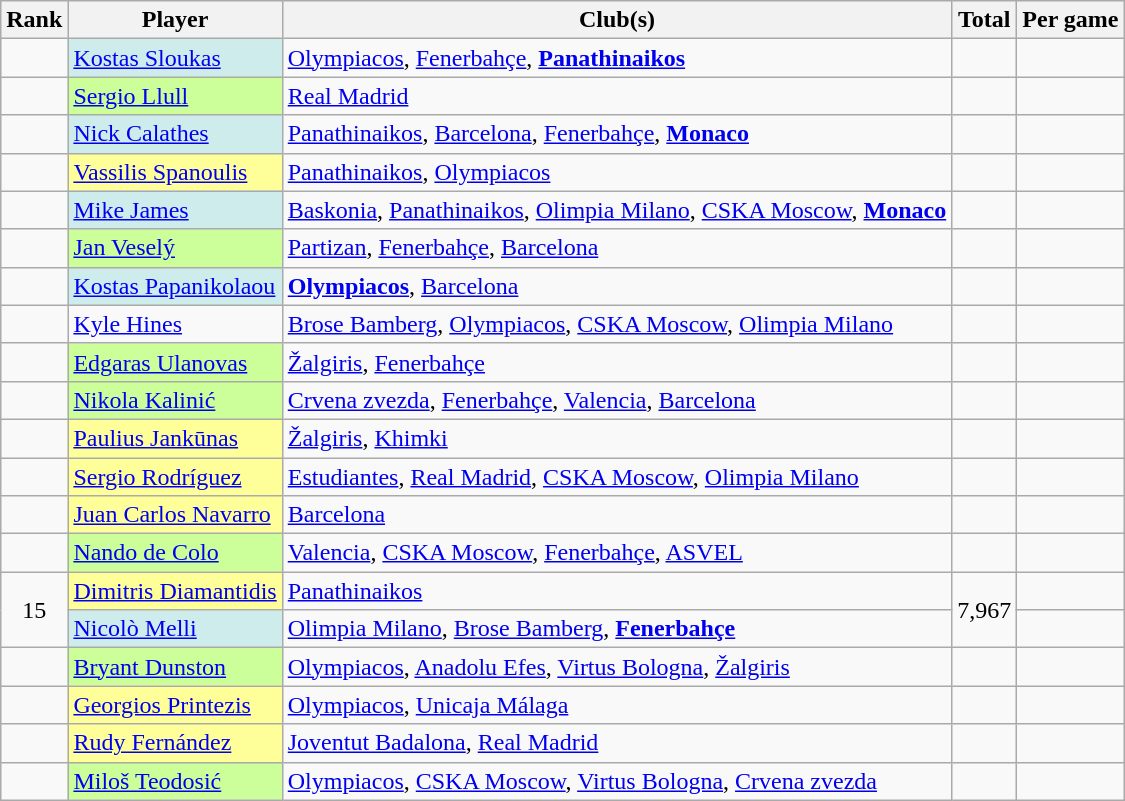<table class="wikitable sortable">
<tr>
<th>Rank</th>
<th>Player</th>
<th>Club(s)</th>
<th>Total</th>
<th>Per game</th>
</tr>
<tr>
<td></td>
<td bgcolor="#CFECEC"> <a href='#'>Kostas Sloukas</a></td>
<td><a href='#'>Olympiacos</a>, <a href='#'>Fenerbahçe</a>, <strong><a href='#'>Panathinaikos</a></strong></td>
<td></td>
<td style="text-align:center;"></td>
</tr>
<tr>
<td></td>
<td bgcolor="#CCFF99"> <a href='#'>Sergio Llull</a></td>
<td><a href='#'>Real Madrid</a></td>
<td></td>
<td style="text-align:center;"></td>
</tr>
<tr>
<td></td>
<td bgcolor="#CFECEC">  <a href='#'>Nick Calathes</a></td>
<td><a href='#'>Panathinaikos</a>, <a href='#'>Barcelona</a>, <a href='#'>Fenerbahçe</a>, <strong><a href='#'>Monaco</a></strong></td>
<td></td>
<td style="text-align:center;"></td>
</tr>
<tr>
<td></td>
<td bgcolor="#FFFF99"> <a href='#'>Vassilis Spanoulis</a></td>
<td><a href='#'>Panathinaikos</a>, <a href='#'>Olympiacos</a></td>
<td></td>
<td></td>
</tr>
<tr>
<td></td>
<td bgcolor="#CFECEC"> <a href='#'>Mike James</a></td>
<td><a href='#'>Baskonia</a>, <a href='#'>Panathinaikos</a>, <a href='#'>Olimpia Milano</a>, <a href='#'>CSKA Moscow</a>, <strong><a href='#'>Monaco</a></strong></td>
<td></td>
<td style="text-align:center;"></td>
</tr>
<tr>
<td></td>
<td bgcolor="#CCFF99"> <a href='#'>Jan Veselý</a></td>
<td><a href='#'>Partizan</a>, <a href='#'>Fenerbahçe</a>, <a href='#'>Barcelona</a></td>
<td></td>
<td style="text-align:center;"></td>
</tr>
<tr>
<td></td>
<td bgcolor="#CFECEC"> <a href='#'>Kostas Papanikolaou</a></td>
<td><strong><a href='#'>Olympiacos</a></strong>, <a href='#'>Barcelona</a></td>
<td></td>
<td style="text-align:center;"></td>
</tr>
<tr>
<td></td>
<td> <a href='#'>Kyle Hines</a></td>
<td><a href='#'>Brose Bamberg</a>, <a href='#'>Olympiacos</a>, <a href='#'>CSKA Moscow</a>, <a href='#'>Olimpia Milano</a></td>
<td></td>
<td></td>
</tr>
<tr>
<td></td>
<td bgcolor="#CCFF99"> <a href='#'>Edgaras Ulanovas</a></td>
<td><a href='#'>Žalgiris</a>, <a href='#'>Fenerbahçe</a></td>
<td></td>
<td style="text-align:center;"></td>
</tr>
<tr>
<td></td>
<td bgcolor="#CCFF99"> <a href='#'>Nikola Kalinić</a></td>
<td><a href='#'>Crvena zvezda</a>, <a href='#'>Fenerbahçe</a>, <a href='#'>Valencia</a>, <a href='#'>Barcelona</a></td>
<td></td>
<td style="text-align:center;"></td>
</tr>
<tr>
<td></td>
<td bgcolor="#FFFF99"> <a href='#'>Paulius Jankūnas</a></td>
<td><a href='#'>Žalgiris</a>, <a href='#'>Khimki</a></td>
<td></td>
<td></td>
</tr>
<tr>
<td></td>
<td bgcolor="#FFFF99"> <a href='#'>Sergio Rodríguez</a></td>
<td><a href='#'>Estudiantes</a>, <a href='#'>Real Madrid</a>, <a href='#'>CSKA Moscow</a>, <a href='#'>Olimpia Milano</a></td>
<td></td>
<td></td>
</tr>
<tr>
<td></td>
<td bgcolor="#FFFF99"> <a href='#'>Juan Carlos Navarro</a></td>
<td><a href='#'>Barcelona</a></td>
<td></td>
<td></td>
</tr>
<tr>
<td></td>
<td bgcolor="#CCFF99"> <a href='#'>Nando de Colo</a></td>
<td><a href='#'>Valencia</a>, <a href='#'>CSKA Moscow</a>, <a href='#'>Fenerbahçe</a>, <a href='#'>ASVEL</a></td>
<td></td>
<td style="text-align:center;"></td>
</tr>
<tr>
<td rowspan=2 style="text-align:center;">15</td>
<td bgcolor="#FFFF99"> <a href='#'>Dimitris Diamantidis</a></td>
<td><a href='#'>Panathinaikos</a></td>
<td rowspan=2 style="text-align:center;">7,967</td>
<td></td>
</tr>
<tr>
<td bgcolor="#CFECEC"> <a href='#'>Nicolò Melli</a></td>
<td><a href='#'>Olimpia Milano</a>, <a href='#'>Brose Bamberg</a>, <strong><a href='#'>Fenerbahçe</a></strong></td>
<td style="text-align:center;"></td>
</tr>
<tr>
<td></td>
<td bgcolor="#CCFF99">  <a href='#'>Bryant Dunston</a></td>
<td><a href='#'>Olympiacos</a>, <a href='#'>Anadolu Efes</a>, <a href='#'>Virtus Bologna</a>, <a href='#'>Žalgiris</a></td>
<td></td>
<td style="text-align:center;"></td>
</tr>
<tr>
<td></td>
<td bgcolor="#FFFF99"> <a href='#'>Georgios Printezis</a></td>
<td><a href='#'>Olympiacos</a>, <a href='#'>Unicaja Málaga</a></td>
<td></td>
<td></td>
</tr>
<tr>
<td></td>
<td bgcolor="#FFFF99"> <a href='#'>Rudy Fernández</a></td>
<td><a href='#'>Joventut Badalona</a>, <a href='#'>Real Madrid</a></td>
<td></td>
<td></td>
</tr>
<tr>
<td></td>
<td bgcolor="#CCFF99"> <a href='#'>Miloš Teodosić</a></td>
<td><a href='#'>Olympiacos</a>, <a href='#'>CSKA Moscow</a>, <a href='#'>Virtus Bologna</a>, <a href='#'>Crvena zvezda</a></td>
<td></td>
<td style="text-align:center;"></td>
</tr>
</table>
